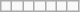<table class="wikitable letters-table">
<tr>
<td></td>
<td></td>
<td></td>
<td></td>
<td></td>
<td></td>
<td></td>
</tr>
</table>
